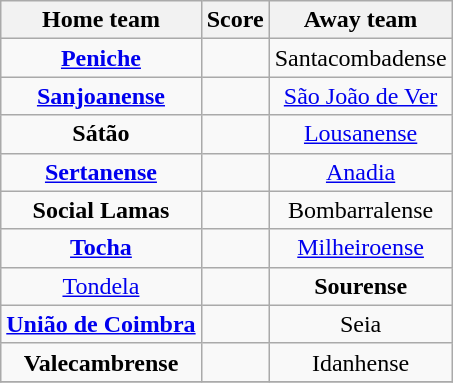<table class="wikitable" style="text-align: center">
<tr>
<th>Home team</th>
<th>Score</th>
<th>Away team</th>
</tr>
<tr>
<td><strong><a href='#'>Peniche</a></strong> </td>
<td></td>
<td>Santacombadense </td>
</tr>
<tr>
<td><strong><a href='#'>Sanjoanense</a></strong> </td>
<td></td>
<td><a href='#'>São João de Ver</a> </td>
</tr>
<tr>
<td><strong>Sátão</strong> </td>
<td></td>
<td><a href='#'>Lousanense</a> </td>
</tr>
<tr>
<td><strong><a href='#'>Sertanense</a></strong> </td>
<td></td>
<td><a href='#'>Anadia</a> </td>
</tr>
<tr>
<td><strong>Social Lamas</strong> </td>
<td></td>
<td>Bombarralense </td>
</tr>
<tr>
<td><strong><a href='#'>Tocha</a></strong> </td>
<td></td>
<td><a href='#'>Milheiroense</a> </td>
</tr>
<tr>
<td><a href='#'>Tondela</a> </td>
<td></td>
<td><strong>Sourense</strong> </td>
</tr>
<tr>
<td><strong><a href='#'>União de Coimbra</a></strong> </td>
<td></td>
<td>Seia </td>
</tr>
<tr>
<td><strong>Valecambrense</strong> </td>
<td></td>
<td>Idanhense </td>
</tr>
<tr>
</tr>
</table>
